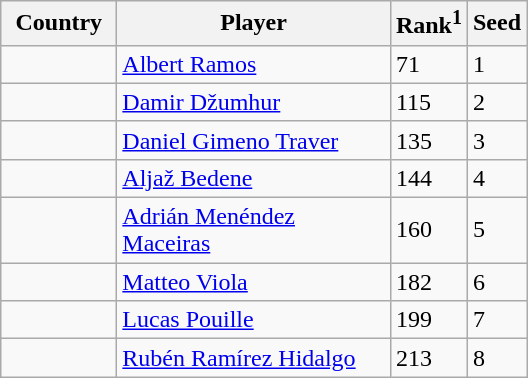<table class="sortable wikitable">
<tr>
<th width="70">Country</th>
<th width="175">Player</th>
<th>Rank<sup>1</sup></th>
<th>Seed</th>
</tr>
<tr>
<td></td>
<td><a href='#'>Albert Ramos</a></td>
<td>71</td>
<td>1</td>
</tr>
<tr>
<td></td>
<td><a href='#'>Damir Džumhur</a></td>
<td>115</td>
<td>2</td>
</tr>
<tr>
<td></td>
<td><a href='#'>Daniel Gimeno Traver</a></td>
<td>135</td>
<td>3</td>
</tr>
<tr>
<td></td>
<td><a href='#'>Aljaž Bedene</a></td>
<td>144</td>
<td>4</td>
</tr>
<tr>
<td></td>
<td><a href='#'>Adrián Menéndez Maceiras</a></td>
<td>160</td>
<td>5</td>
</tr>
<tr>
<td></td>
<td><a href='#'>Matteo Viola</a></td>
<td>182</td>
<td>6</td>
</tr>
<tr>
<td></td>
<td><a href='#'>Lucas Pouille</a></td>
<td>199</td>
<td>7</td>
</tr>
<tr>
<td></td>
<td><a href='#'>Rubén Ramírez Hidalgo</a></td>
<td>213</td>
<td>8</td>
</tr>
</table>
